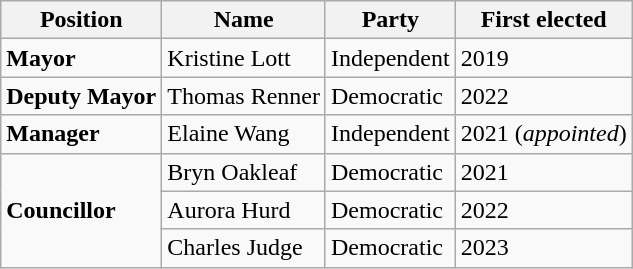<table class="wikitable">
<tr>
<th>Position</th>
<th>Name</th>
<th>Party</th>
<th>First elected</th>
</tr>
<tr>
<td><strong>Mayor</strong></td>
<td>Kristine Lott</td>
<td>Independent</td>
<td>2019</td>
</tr>
<tr>
<td><strong>Deputy Mayor</strong></td>
<td>Thomas Renner</td>
<td>Democratic</td>
<td>2022</td>
</tr>
<tr>
<td><strong>Manager</strong></td>
<td>Elaine Wang</td>
<td>Independent</td>
<td>2021 (<em>appointed</em>)</td>
</tr>
<tr>
<td rowspan=4><strong>Councillor</strong></td>
<td>Bryn Oakleaf</td>
<td>Democratic</td>
<td>2021</td>
</tr>
<tr>
<td>Aurora Hurd</td>
<td>Democratic</td>
<td>2022</td>
</tr>
<tr>
<td>Charles Judge</td>
<td>Democratic</td>
<td>2023</td>
</tr>
</table>
